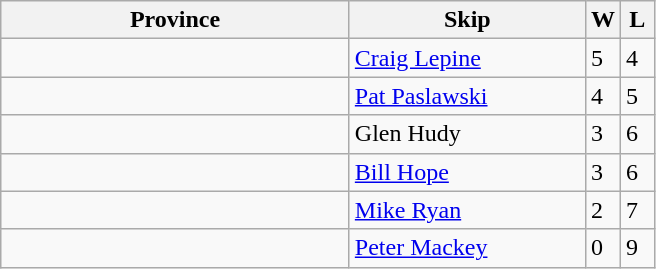<table class="wikitable">
<tr>
<th width=225>Province</th>
<th width=150>Skip</th>
<th width=15>W</th>
<th width=15>L</th>
</tr>
<tr>
<td></td>
<td><a href='#'>Craig Lepine</a></td>
<td>5</td>
<td>4</td>
</tr>
<tr>
<td></td>
<td><a href='#'>Pat Paslawski</a></td>
<td>4</td>
<td>5</td>
</tr>
<tr>
<td></td>
<td>Glen Hudy</td>
<td>3</td>
<td>6</td>
</tr>
<tr>
<td></td>
<td><a href='#'>Bill Hope</a></td>
<td>3</td>
<td>6</td>
</tr>
<tr>
<td></td>
<td><a href='#'>Mike Ryan</a></td>
<td>2</td>
<td>7</td>
</tr>
<tr>
<td></td>
<td><a href='#'>Peter Mackey</a></td>
<td>0</td>
<td>9</td>
</tr>
</table>
